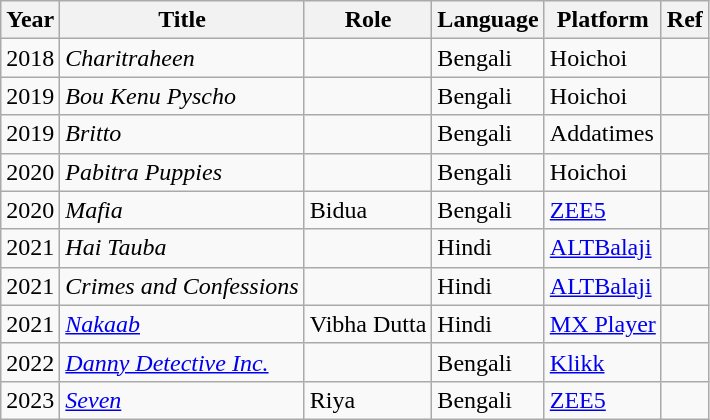<table class="wikitable">
<tr>
<th>Year</th>
<th>Title</th>
<th>Role</th>
<th>Language</th>
<th>Platform</th>
<th>Ref</th>
</tr>
<tr>
<td>2018</td>
<td><em>Charitraheen</em></td>
<td></td>
<td>Bengali</td>
<td>Hoichoi</td>
<td></td>
</tr>
<tr>
<td>2019</td>
<td><em>Bou Kenu Pyscho</em></td>
<td></td>
<td>Bengali</td>
<td>Hoichoi</td>
<td></td>
</tr>
<tr>
<td>2019</td>
<td><em>Britto</em></td>
<td></td>
<td>Bengali</td>
<td>Addatimes</td>
<td></td>
</tr>
<tr>
<td>2020</td>
<td><em>Pabitra Puppies</em></td>
<td></td>
<td>Bengali</td>
<td>Hoichoi</td>
<td></td>
</tr>
<tr>
<td>2020</td>
<td><em>Mafia</em></td>
<td>Bidua</td>
<td>Bengali</td>
<td><a href='#'>ZEE5</a></td>
<td></td>
</tr>
<tr>
<td>2021</td>
<td><em>Hai Tauba</em></td>
<td></td>
<td>Hindi</td>
<td><a href='#'>ALTBalaji</a></td>
<td></td>
</tr>
<tr>
<td>2021</td>
<td><em>Crimes and Confessions</em></td>
<td></td>
<td>Hindi</td>
<td><a href='#'>ALTBalaji</a></td>
<td></td>
</tr>
<tr>
<td>2021</td>
<td><a href='#'><em>Nakaab</em></a></td>
<td>Vibha Dutta</td>
<td>Hindi</td>
<td><a href='#'>MX Player</a></td>
<td></td>
</tr>
<tr>
<td>2022</td>
<td><em><a href='#'>Danny Detective Inc.</a></em></td>
<td></td>
<td>Bengali</td>
<td><a href='#'>Klikk</a></td>
<td></td>
</tr>
<tr>
<td>2023</td>
<td><a href='#'><em>Seven</em></a></td>
<td>Riya</td>
<td>Bengali</td>
<td><a href='#'>ZEE5</a></td>
<td></td>
</tr>
</table>
